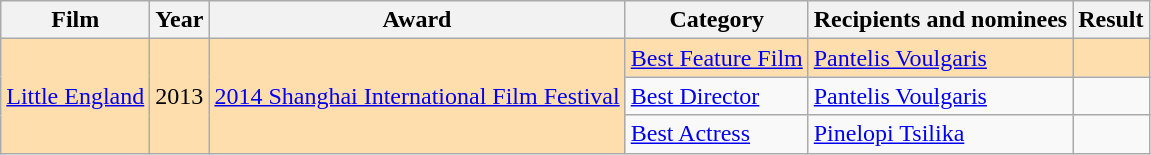<table class="wikitable">
<tr>
<th>Film</th>
<th>Year</th>
<th>Award</th>
<th>Category</th>
<th>Recipients and nominees</th>
<th>Result</th>
</tr>
<tr style="background:#FFDEAD;">
<td rowspan="3"><a href='#'>Little England</a></td>
<td rowspan="3">2013</td>
<td rowspan="3"><a href='#'>2014 Shanghai International Film Festival</a></td>
<td><a href='#'>Best Feature Film</a></td>
<td><a href='#'>Pantelis Voulgaris</a></td>
<td></td>
</tr>
<tr>
<td><a href='#'>Best Director</a></td>
<td><a href='#'>Pantelis Voulgaris</a></td>
<td></td>
</tr>
<tr>
<td><a href='#'>Best Actress</a></td>
<td><a href='#'>Pinelopi Tsilika</a></td>
<td></td>
</tr>
</table>
